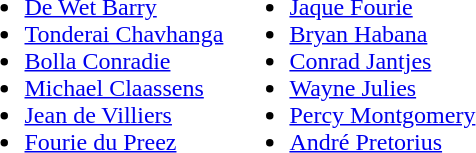<table>
<tr style="vertical-align:top">
<td><br><ul><li><a href='#'>De Wet Barry</a></li><li><a href='#'>Tonderai Chavhanga</a></li><li><a href='#'>Bolla Conradie</a></li><li><a href='#'>Michael Claassens</a></li><li><a href='#'>Jean de Villiers</a></li><li><a href='#'>Fourie du Preez</a></li></ul></td>
<td><br><ul><li><a href='#'>Jaque Fourie</a></li><li><a href='#'>Bryan Habana</a></li><li><a href='#'>Conrad Jantjes</a></li><li><a href='#'>Wayne Julies</a></li><li><a href='#'>Percy Montgomery</a></li><li><a href='#'>André Pretorius</a></li></ul></td>
</tr>
</table>
